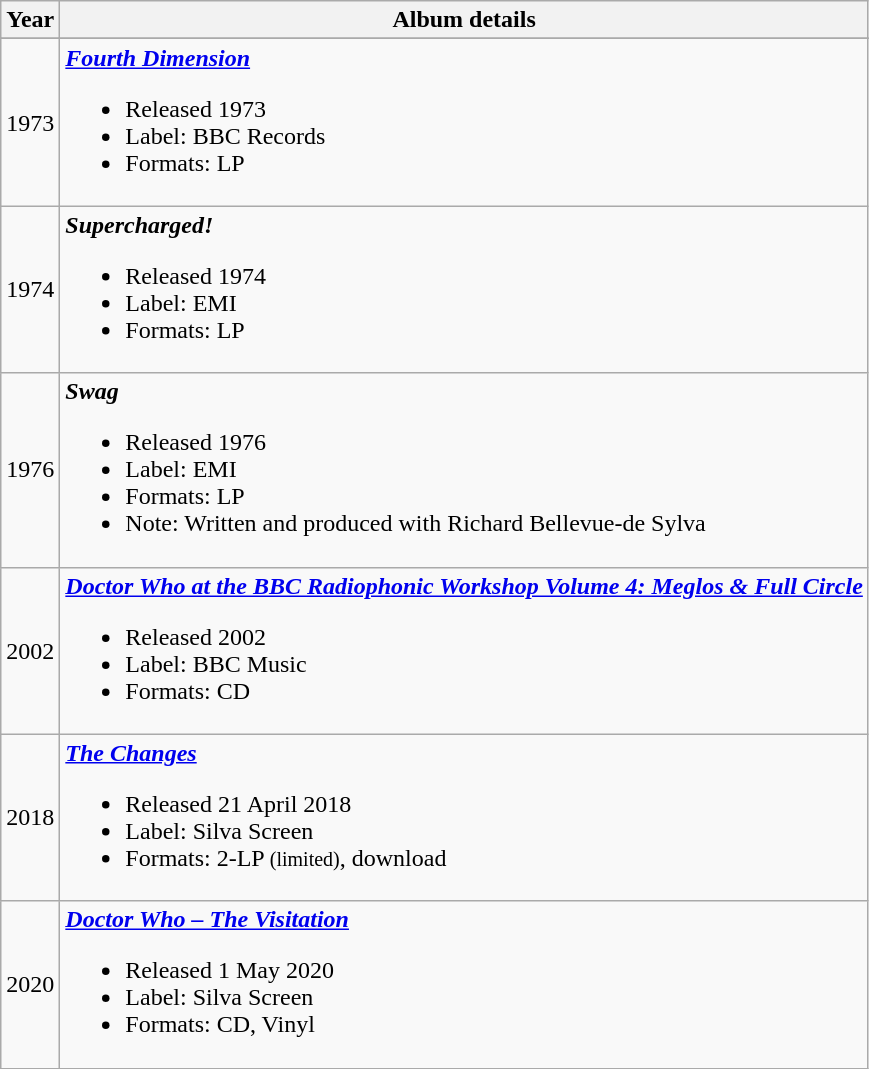<table class="wikitable">
<tr>
<th>Year</th>
<th>Album details</th>
</tr>
<tr>
</tr>
<tr>
<td>1973</td>
<td><strong><em><a href='#'>Fourth Dimension</a></em></strong><br><ul><li>Released 1973</li><li>Label: BBC Records </li><li>Formats: LP</li></ul></td>
</tr>
<tr>
<td>1974</td>
<td><strong><em>Supercharged!</em></strong><br><ul><li>Released 1974</li><li>Label: EMI </li><li>Formats: LP</li></ul></td>
</tr>
<tr>
<td>1976</td>
<td><strong><em>Swag</em></strong> <br><ul><li>Released 1976</li><li>Label: EMI </li><li>Formats: LP</li><li>Note: Written and produced with Richard Bellevue-de Sylva</li></ul></td>
</tr>
<tr>
<td>2002</td>
<td><strong><em><a href='#'>Doctor Who at the BBC Radiophonic Workshop Volume 4: Meglos & Full Circle</a></em></strong> <br><ul><li>Released 2002</li><li>Label: BBC Music </li><li>Formats: CD</li></ul></td>
</tr>
<tr>
<td>2018</td>
<td><strong><em><a href='#'>The Changes</a></em></strong><br><ul><li>Released 21 April 2018</li><li>Label: Silva Screen </li><li>Formats: 2-LP <small>(limited)</small>, download</li></ul></td>
</tr>
<tr>
<td>2020</td>
<td><strong><em><a href='#'>Doctor Who – The Visitation</a></em></strong><br><ul><li>Released 1 May 2020</li><li>Label: Silva Screen</li><li>Formats: CD, Vinyl</li></ul></td>
</tr>
</table>
